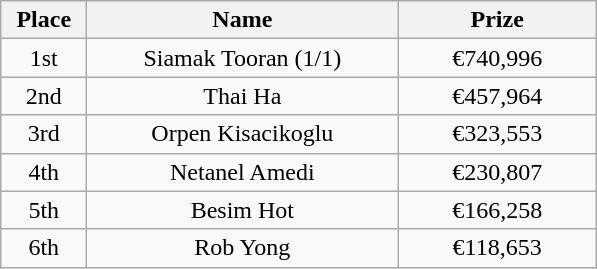<table class="wikitable">
<tr>
<th width="50">Place</th>
<th width="200">Name</th>
<th width="125">Prize</th>
</tr>
<tr>
<td align = "center">1st</td>
<td align = "center">Siamak Tooran (1/1)</td>
<td align = "center">€740,996</td>
</tr>
<tr>
<td align = "center">2nd</td>
<td align = "center">Thai Ha</td>
<td align = "center">€457,964</td>
</tr>
<tr>
<td align = "center">3rd</td>
<td align = "center">Orpen Kisacikoglu</td>
<td align = "center">€323,553</td>
</tr>
<tr>
<td align = "center">4th</td>
<td align = "center">Netanel Amedi</td>
<td align = "center">€230,807</td>
</tr>
<tr>
<td align = "center">5th</td>
<td align = "center">Besim Hot</td>
<td align = "center">€166,258</td>
</tr>
<tr>
<td align = "center">6th</td>
<td align = "center">Rob Yong</td>
<td align = "center">€118,653</td>
</tr>
</table>
